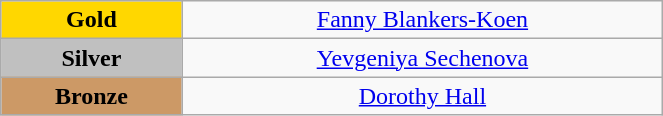<table class="wikitable" style="text-align:center; " width="35%">
<tr>
<td bgcolor="gold"><strong>Gold</strong></td>
<td><a href='#'>Fanny Blankers-Koen</a><br>  <small><em></em></small></td>
</tr>
<tr>
<td bgcolor="silver"><strong>Silver</strong></td>
<td><a href='#'>Yevgeniya Sechenova</a><br>  <small><em></em></small></td>
</tr>
<tr>
<td bgcolor="CC9966"><strong>Bronze</strong></td>
<td><a href='#'>Dorothy Hall</a><br>  <small><em></em></small></td>
</tr>
</table>
